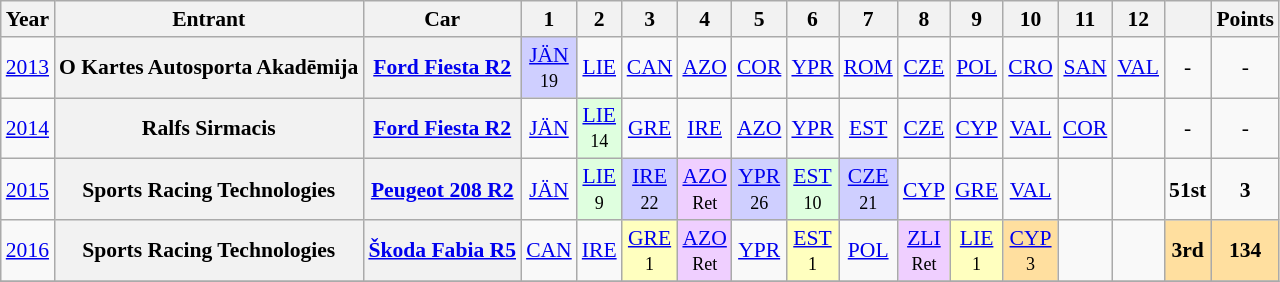<table class="wikitable" border="1" style="text-align:center; font-size:90%;">
<tr>
<th>Year</th>
<th>Entrant</th>
<th>Car</th>
<th>1</th>
<th>2</th>
<th>3</th>
<th>4</th>
<th>5</th>
<th>6</th>
<th>7</th>
<th>8</th>
<th>9</th>
<th>10</th>
<th>11</th>
<th>12</th>
<th></th>
<th>Points</th>
</tr>
<tr>
<td><a href='#'>2013</a></td>
<th>O Kartes Autosporta Akadēmija</th>
<th><a href='#'>Ford Fiesta R2</a></th>
<td style="background:#CFCFFF;"><a href='#'>JÄN</a><br><small>19</small></td>
<td><a href='#'>LIE</a></td>
<td><a href='#'>CAN</a></td>
<td><a href='#'>AZO</a></td>
<td><a href='#'>COR</a></td>
<td><a href='#'>YPR</a></td>
<td><a href='#'>ROM</a></td>
<td><a href='#'>CZE</a></td>
<td><a href='#'>POL</a></td>
<td><a href='#'>CRO</a></td>
<td><a href='#'>SAN</a></td>
<td><a href='#'>VAL</a></td>
<td>-</td>
<td>-</td>
</tr>
<tr>
<td><a href='#'>2014</a></td>
<th>Ralfs Sirmacis</th>
<th><a href='#'>Ford Fiesta R2</a></th>
<td><a href='#'>JÄN</a></td>
<td style="background:#DFFFDF;"><a href='#'>LIE</a><br><small>14</small></td>
<td><a href='#'>GRE</a></td>
<td><a href='#'>IRE</a></td>
<td><a href='#'>AZO</a></td>
<td><a href='#'>YPR</a></td>
<td><a href='#'>EST</a></td>
<td><a href='#'>CZE</a></td>
<td><a href='#'>CYP</a></td>
<td><a href='#'>VAL</a></td>
<td><a href='#'>COR</a></td>
<td></td>
<td>-</td>
<td>-</td>
</tr>
<tr>
<td><a href='#'>2015</a></td>
<th>Sports Racing Technologies</th>
<th><a href='#'>Peugeot 208 R2</a></th>
<td><a href='#'>JÄN</a></td>
<td style="background:#DFFFDF;"><a href='#'>LIE</a><br><small>9</small></td>
<td style="background:#CFCFFF;"><a href='#'>IRE</a><br><small>22</small></td>
<td style="background:#EFCFFF;"><a href='#'>AZO</a><br><small>Ret</small></td>
<td style="background:#CFCFFF;"><a href='#'>YPR</a><br><small>26</small></td>
<td style="background:#DFFFDF;"><a href='#'>EST</a><br><small>10</small></td>
<td style="background:#CFCFFF;"><a href='#'>CZE</a><br><small>21</small></td>
<td><a href='#'>CYP</a></td>
<td><a href='#'>GRE</a></td>
<td><a href='#'>VAL</a></td>
<td></td>
<td></td>
<td><strong>51st</strong></td>
<td><strong>3</strong></td>
</tr>
<tr>
<td><a href='#'>2016</a></td>
<th>Sports Racing Technologies</th>
<th><a href='#'>Škoda Fabia R5</a></th>
<td><a href='#'>CAN</a></td>
<td><a href='#'>IRE</a></td>
<td style="background:#FFFFBF;"><a href='#'>GRE</a><br><small>1</small></td>
<td style="background:#EFCFFF;"><a href='#'>AZO</a><br><small>Ret</small></td>
<td><a href='#'>YPR</a></td>
<td style="background:#FFFFBF;"><a href='#'>EST</a><br><small>1</small></td>
<td><a href='#'>POL</a></td>
<td style="background:#EFCFFF;"><a href='#'>ZLI</a><br><small>Ret</small></td>
<td style="background:#FFFFBF;"><a href='#'>LIE</a><br><small>1</small></td>
<td style="background:#FFDF9F;"><a href='#'>CYP</a><br><small>3</small></td>
<td></td>
<td></td>
<td style="background:#FFDF9F;"><strong>3rd</strong></td>
<td style="background:#FFDF9F;"><strong>134</strong></td>
</tr>
<tr>
</tr>
</table>
